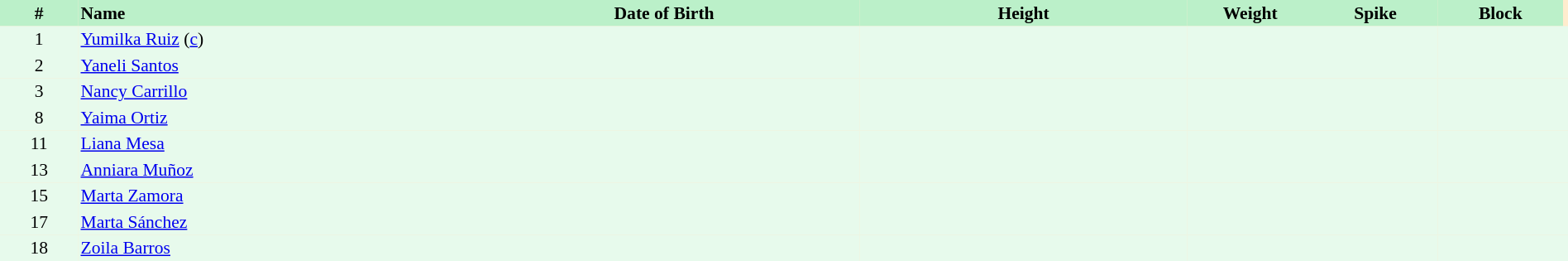<table border=0 cellpadding=2 cellspacing=0  |- bgcolor=#FFECCE style="text-align:center; font-size:90%;" width=100%>
<tr bgcolor=#BBF0C9>
<th width=5%>#</th>
<th width=25% align=left>Name</th>
<th width=25%>Date of Birth</th>
<th width=21%>Height</th>
<th width=8%>Weight</th>
<th width=8%>Spike</th>
<th width=8%>Block</th>
</tr>
<tr bgcolor=#E7FAEC>
<td>1</td>
<td align=left><a href='#'>Yumilka Ruiz</a> (<a href='#'>c</a>)</td>
<td></td>
<td></td>
<td></td>
<td></td>
<td></td>
<td></td>
</tr>
<tr bgcolor=#E7FAEC>
<td>2</td>
<td align=left><a href='#'>Yaneli Santos</a></td>
<td></td>
<td></td>
<td></td>
<td></td>
<td></td>
<td></td>
</tr>
<tr bgcolor=#E7FAEC>
<td>3</td>
<td align=left><a href='#'>Nancy Carrillo</a></td>
<td></td>
<td></td>
<td></td>
<td></td>
<td></td>
<td></td>
</tr>
<tr bgcolor=#E7FAEC>
<td>8</td>
<td align=left><a href='#'>Yaima Ortiz</a></td>
<td></td>
<td></td>
<td></td>
<td></td>
<td></td>
<td></td>
</tr>
<tr bgcolor=#E7FAEC>
<td>11</td>
<td align=left><a href='#'>Liana Mesa</a></td>
<td></td>
<td></td>
<td></td>
<td></td>
<td></td>
<td></td>
</tr>
<tr bgcolor=#E7FAEC>
<td>13</td>
<td align=left><a href='#'>Anniara Muñoz</a></td>
<td></td>
<td></td>
<td></td>
<td></td>
<td></td>
<td></td>
</tr>
<tr bgcolor=#E7FAEC>
<td>15</td>
<td align=left><a href='#'>Marta Zamora</a></td>
<td></td>
<td></td>
<td></td>
<td></td>
<td></td>
<td></td>
</tr>
<tr bgcolor=#E7FAEC>
<td>17</td>
<td align=left><a href='#'>Marta Sánchez</a></td>
<td></td>
<td></td>
<td></td>
<td></td>
<td></td>
<td></td>
</tr>
<tr bgcolor=#E7FAEC>
<td>18</td>
<td align=left><a href='#'>Zoila Barros</a></td>
<td></td>
<td></td>
<td></td>
<td></td>
<td></td>
<td></td>
</tr>
</table>
